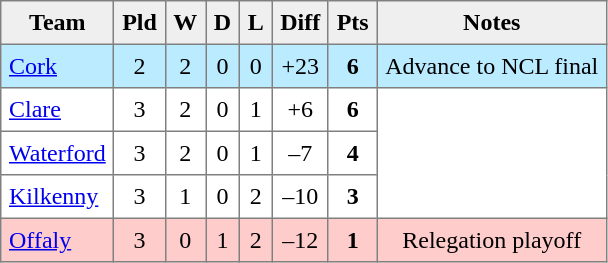<table style=border-collapse:collapse border=1 cellspacing=0 cellpadding=5>
<tr align=center bgcolor=#efefef>
<th>Team</th>
<th>Pld</th>
<th>W</th>
<th>D</th>
<th>L</th>
<th>Diff</th>
<th>Pts</th>
<th>Notes</th>
</tr>
<tr align=center style="background:#BBEBFF">
<td style="text-align:left;"> <a href='#'>Cork</a></td>
<td>2</td>
<td>2</td>
<td>0</td>
<td>0</td>
<td>+23</td>
<td><strong>6</strong></td>
<td rowspan=1>Advance to NCL final</td>
</tr>
<tr align=center style="background:#FFFFFF;">
<td style="text-align:left;"> <a href='#'>Clare</a></td>
<td>3</td>
<td>2</td>
<td>0</td>
<td>1</td>
<td>+6</td>
<td><strong>6</strong></td>
<td rowspan=3></td>
</tr>
<tr align=center style="background:#FFFFFF;">
<td style="text-align:left;"> <a href='#'>Waterford</a></td>
<td>3</td>
<td>2</td>
<td>0</td>
<td>1</td>
<td>–7</td>
<td><strong>4</strong></td>
</tr>
<tr align=center style="background:#FFFFFF;">
<td style="text-align:left;"> <a href='#'>Kilkenny</a></td>
<td>3</td>
<td>1</td>
<td>0</td>
<td>2</td>
<td>–10</td>
<td><strong>3</strong></td>
</tr>
<tr align=center style="background:#FFCCCC;">
<td style="text-align:left;"> <a href='#'>Offaly</a></td>
<td>3</td>
<td>0</td>
<td>1</td>
<td>2</td>
<td>–12</td>
<td><strong>1</strong></td>
<td>Relegation playoff</td>
</tr>
</table>
